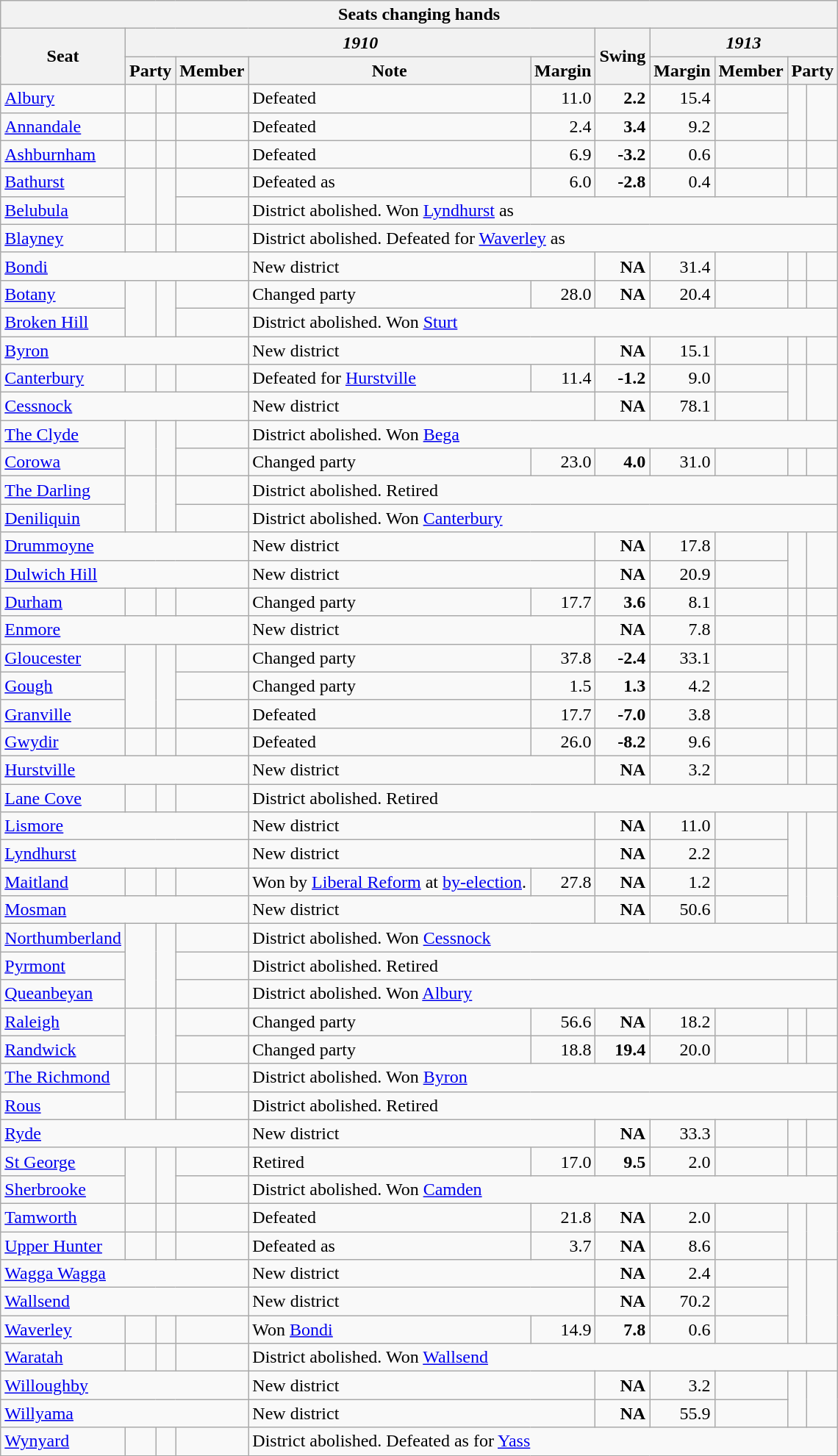<table class="wikitable sortable">
<tr>
<th colspan="11">Seats changing hands</th>
</tr>
<tr>
<th rowspan="2">Seat</th>
<th colspan="5"><em>1910</em></th>
<th rowspan="2">Swing</th>
<th colspan="4"><em>1913</em></th>
</tr>
<tr>
<th colspan="2">Party</th>
<th>Member</th>
<th>Note</th>
<th>Margin</th>
<th>Margin</th>
<th>Member</th>
<th colspan="2">Party</th>
</tr>
<tr>
<td><a href='#'>Albury</a></td>
<td> </td>
<td></td>
<td></td>
<td>Defeated</td>
<td style="text-align:right;">11.0</td>
<td style="text-align:right;"><strong>2.2</strong></td>
<td style="text-align:right;">15.4</td>
<td></td>
<td rowspan="2"></td>
<td rowspan="2" > </td>
</tr>
<tr>
<td><a href='#'>Annandale</a></td>
<td> </td>
<td></td>
<td></td>
<td>Defeated</td>
<td style="text-align:right;">2.4</td>
<td style="text-align:right;"><strong>3.4</strong></td>
<td style="text-align:right;">9.2</td>
<td></td>
</tr>
<tr>
<td><a href='#'>Ashburnham</a></td>
<td> </td>
<td></td>
<td></td>
<td>Defeated</td>
<td style="text-align:right;">6.9</td>
<td style="text-align:right;"><strong>-3.2</strong></td>
<td style="text-align:right;">0.6</td>
<td></td>
<td></td>
<td> </td>
</tr>
<tr>
<td><a href='#'>Bathurst</a></td>
<td rowspan="2" > </td>
<td rowspan="2"></td>
<td></td>
<td>Defeated as </td>
<td style="text-align:right;">6.0</td>
<td style="text-align:right;"><strong>-2.8</strong></td>
<td style="text-align:right;">0.4</td>
<td></td>
<td></td>
<td> </td>
</tr>
<tr>
<td><a href='#'>Belubula</a></td>
<td></td>
<td colspan="7">District abolished. Won <a href='#'>Lyndhurst</a> as </td>
</tr>
<tr>
<td><a href='#'>Blayney</a></td>
<td> </td>
<td></td>
<td></td>
<td colspan="7">District abolished. Defeated for <a href='#'>Waverley</a> as </td>
</tr>
<tr>
<td colspan="4"><a href='#'>Bondi</a></td>
<td colspan="2">New district</td>
<td style="text-align:right;"><strong>NA</strong></td>
<td style="text-align:right;">31.4</td>
<td></td>
<td></td>
<td> </td>
</tr>
<tr>
<td><a href='#'>Botany</a></td>
<td rowspan="2" > </td>
<td rowspan="2"></td>
<td></td>
<td>Changed party</td>
<td style="text-align:right;">28.0</td>
<td style="text-align:right;"><strong>NA</strong></td>
<td style="text-align:right;">20.4</td>
<td></td>
<td></td>
<td> </td>
</tr>
<tr>
<td><a href='#'>Broken Hill</a></td>
<td></td>
<td colspan="7">District abolished. Won <a href='#'>Sturt</a></td>
</tr>
<tr>
<td colspan="4"><a href='#'>Byron</a></td>
<td colspan="2">New district</td>
<td style="text-align:right;"><strong>NA</strong></td>
<td style="text-align:right;">15.1</td>
<td></td>
<td></td>
<td> </td>
</tr>
<tr>
<td><a href='#'>Canterbury</a></td>
<td> </td>
<td></td>
<td></td>
<td>Defeated for <a href='#'>Hurstville</a></td>
<td style="text-align:right;">11.4</td>
<td style="text-align:right;"><strong>-1.2</strong></td>
<td style="text-align:right;">9.0</td>
<td></td>
<td rowspan="2"></td>
<td rowspan="2" > </td>
</tr>
<tr>
<td colspan="4"><a href='#'>Cessnock</a></td>
<td colspan="2">New district</td>
<td style="text-align:right;"><strong>NA</strong></td>
<td style="text-align:right;">78.1</td>
<td></td>
</tr>
<tr>
<td><a href='#'>The Clyde</a> </td>
<td rowspan="2" > </td>
<td rowspan="2"></td>
<td></td>
<td colspan="7">District abolished. Won <a href='#'>Bega</a></td>
</tr>
<tr>
<td><a href='#'>Corowa</a></td>
<td></td>
<td>Changed party</td>
<td style="text-align:right;">23.0</td>
<td style="text-align:right;"><strong>4.0</strong></td>
<td style="text-align:right;">31.0</td>
<td></td>
<td></td>
<td> </td>
</tr>
<tr>
<td><a href='#'>The Darling</a></td>
<td rowspan="2" > </td>
<td rowspan="2"></td>
<td></td>
<td colspan="7">District abolished. Retired</td>
</tr>
<tr>
<td><a href='#'>Deniliquin</a></td>
<td></td>
<td colspan="7">District abolished. Won <a href='#'>Canterbury</a></td>
</tr>
<tr>
<td colspan="4"><a href='#'>Drummoyne</a></td>
<td colspan="2">New district</td>
<td style="text-align:right;"><strong>NA</strong></td>
<td style="text-align:right;">17.8</td>
<td></td>
<td rowspan="2"></td>
<td rowspan="2" > </td>
</tr>
<tr>
<td colspan="4"><a href='#'>Dulwich Hill</a> </td>
<td colspan="2">New district</td>
<td style="text-align:right;"><strong>NA</strong></td>
<td style="text-align:right;">20.9</td>
<td></td>
</tr>
<tr>
<td><a href='#'>Durham</a></td>
<td> </td>
<td></td>
<td></td>
<td>Changed party</td>
<td style="text-align:right;">17.7</td>
<td style="text-align:right;"><strong>3.6</strong></td>
<td style="text-align:right;">8.1</td>
<td></td>
<td></td>
<td> </td>
</tr>
<tr>
<td colspan="4"><a href='#'>Enmore</a></td>
<td colspan="2">New district</td>
<td style="text-align:right;"><strong>NA</strong></td>
<td style="text-align:right;">7.8</td>
<td></td>
<td></td>
<td> </td>
</tr>
<tr>
<td><a href='#'>Gloucester</a></td>
<td rowspan="3" > </td>
<td rowspan="3"></td>
<td></td>
<td>Changed party</td>
<td style="text-align:right;">37.8</td>
<td style="text-align:right;"><strong>-2.4</strong></td>
<td style="text-align:right;">33.1</td>
<td></td>
<td rowspan="2"></td>
<td rowspan="2" > </td>
</tr>
<tr>
<td><a href='#'>Gough</a></td>
<td></td>
<td>Changed party</td>
<td style="text-align:right;">1.5</td>
<td style="text-align:right;"><strong>1.3</strong></td>
<td style="text-align:right;">4.2</td>
<td></td>
</tr>
<tr>
<td><a href='#'>Granville</a> </td>
<td></td>
<td>Defeated</td>
<td style="text-align:right;">17.7</td>
<td style="text-align:right;"><strong>-7.0</strong></td>
<td style="text-align:right;">3.8</td>
<td></td>
<td></td>
<td> </td>
</tr>
<tr>
<td><a href='#'>Gwydir</a> </td>
<td> </td>
<td></td>
<td></td>
<td>Defeated</td>
<td style="text-align:right;">26.0</td>
<td style="text-align:right;"><strong>-8.2</strong></td>
<td style="text-align:right;">9.6</td>
<td></td>
<td></td>
<td> </td>
</tr>
<tr>
<td colspan="4"><a href='#'>Hurstville</a></td>
<td colspan="2">New district</td>
<td style="text-align:right;"><strong>NA</strong></td>
<td style="text-align:right;">3.2</td>
<td></td>
<td></td>
<td> </td>
</tr>
<tr>
<td><a href='#'>Lane Cove</a></td>
<td> </td>
<td></td>
<td></td>
<td colspan="7">District abolished. Retired</td>
</tr>
<tr>
<td colspan="4"><a href='#'>Lismore</a></td>
<td colspan="2">New district</td>
<td style="text-align:right;"><strong>NA</strong></td>
<td style="text-align:right;">11.0</td>
<td></td>
<td rowspan="2"></td>
<td rowspan="2" > </td>
</tr>
<tr>
<td colspan="4"><a href='#'>Lyndhurst</a></td>
<td colspan="2">New district</td>
<td style="text-align:right;"><strong>NA</strong></td>
<td style="text-align:right;">2.2</td>
<td></td>
</tr>
<tr>
<td><a href='#'>Maitland</a></td>
<td> </td>
<td></td>
<td></td>
<td>Won by <a href='#'>Liberal Reform</a> at <a href='#'>by-election</a>.</td>
<td style="text-align:right;">27.8</td>
<td style="text-align:right;"><strong>NA</strong></td>
<td style="text-align:right;">1.2</td>
<td></td>
<td rowspan="2"></td>
<td rowspan="2" > </td>
</tr>
<tr>
<td colspan="4"><a href='#'>Mosman</a></td>
<td colspan="2">New district</td>
<td style="text-align:right;"><strong>NA</strong></td>
<td style="text-align:right;">50.6</td>
<td></td>
</tr>
<tr>
<td><a href='#'>Northumberland</a></td>
<td rowspan="3" > </td>
<td rowspan="3"></td>
<td></td>
<td colspan="7">District abolished. Won <a href='#'>Cessnock</a></td>
</tr>
<tr>
<td><a href='#'>Pyrmont</a></td>
<td></td>
<td colspan="7">District abolished. Retired</td>
</tr>
<tr>
<td><a href='#'>Queanbeyan</a></td>
<td></td>
<td colspan="7">District abolished. Won <a href='#'>Albury</a></td>
</tr>
<tr>
<td><a href='#'>Raleigh</a></td>
<td rowspan="2" > </td>
<td rowspan="2"></td>
<td></td>
<td>Changed party</td>
<td style="text-align:right;">56.6</td>
<td style="text-align:right;"><strong>NA</strong></td>
<td style="text-align:right;">18.2</td>
<td></td>
<td></td>
<td> </td>
</tr>
<tr>
<td><a href='#'>Randwick</a></td>
<td></td>
<td>Changed party</td>
<td style="text-align:right;">18.8</td>
<td style="text-align:right;"><strong>19.4</strong></td>
<td style="text-align:right;">20.0</td>
<td></td>
<td></td>
<td> </td>
</tr>
<tr>
<td><a href='#'>The Richmond</a></td>
<td rowspan="2" > </td>
<td rowspan="2"></td>
<td></td>
<td colspan="7">District abolished. Won <a href='#'>Byron</a></td>
</tr>
<tr>
<td><a href='#'>Rous</a></td>
<td></td>
<td colspan="7">District abolished. Retired</td>
</tr>
<tr>
<td colspan="4"><a href='#'>Ryde</a> </td>
<td colspan="2">New district</td>
<td style="text-align:right;"><strong>NA</strong></td>
<td style="text-align:right;">33.3</td>
<td></td>
<td></td>
<td> </td>
</tr>
<tr>
<td><a href='#'>St George</a></td>
<td rowspan="2" > </td>
<td rowspan="2"></td>
<td></td>
<td>Retired</td>
<td style="text-align:right;">17.0</td>
<td style="text-align:right;"><strong>9.5</strong></td>
<td style="text-align:right;">2.0</td>
<td></td>
<td></td>
<td> </td>
</tr>
<tr>
<td><a href='#'>Sherbrooke</a></td>
<td></td>
<td colspan="7">District abolished. Won <a href='#'>Camden</a></td>
</tr>
<tr>
<td><a href='#'>Tamworth</a></td>
<td> </td>
<td></td>
<td></td>
<td>Defeated</td>
<td style="text-align:right;">21.8</td>
<td style="text-align:right;"><strong>NA</strong></td>
<td style="text-align:right;">2.0</td>
<td></td>
<td rowspan="2"></td>
<td rowspan="2" > </td>
</tr>
<tr>
<td><a href='#'>Upper Hunter</a></td>
<td> </td>
<td></td>
<td></td>
<td>Defeated as </td>
<td style="text-align:right;">3.7</td>
<td style="text-align:right;"><strong>NA</strong></td>
<td style="text-align:right;">8.6</td>
<td></td>
</tr>
<tr>
<td colspan="4"><a href='#'>Wagga Wagga</a></td>
<td colspan="2">New district</td>
<td style="text-align:right;"><strong>NA</strong></td>
<td style="text-align:right;">2.4</td>
<td></td>
<td rowspan="3"></td>
<td rowspan="3" > </td>
</tr>
<tr>
<td colspan="4"><a href='#'>Wallsend</a></td>
<td colspan="2">New district</td>
<td style="text-align:right;"><strong>NA</strong></td>
<td style="text-align:right;">70.2</td>
<td></td>
</tr>
<tr>
<td><a href='#'>Waverley</a> </td>
<td> </td>
<td></td>
<td></td>
<td>Won <a href='#'>Bondi</a></td>
<td style="text-align:right;">14.9</td>
<td style="text-align:right;"><strong>7.8</strong></td>
<td style="text-align:right;">0.6</td>
<td></td>
</tr>
<tr>
<td><a href='#'>Waratah</a></td>
<td> </td>
<td></td>
<td></td>
<td colspan="7">District abolished. Won <a href='#'>Wallsend</a></td>
</tr>
<tr>
<td colspan="4"><a href='#'>Willoughby</a></td>
<td colspan="2">New district</td>
<td style="text-align:right;"><strong>NA</strong></td>
<td style="text-align:right;">3.2</td>
<td></td>
<td rowspan="2"></td>
<td rowspan="2" > </td>
</tr>
<tr>
<td colspan="4"><a href='#'>Willyama</a></td>
<td colspan="2">New district</td>
<td style="text-align:right;"><strong>NA</strong></td>
<td style="text-align:right;">55.9</td>
<td></td>
</tr>
<tr>
<td><a href='#'>Wynyard</a></td>
<td> </td>
<td></td>
<td></td>
<td colspan="7">District abolished. Defeated as  for <a href='#'>Yass</a></td>
</tr>
</table>
